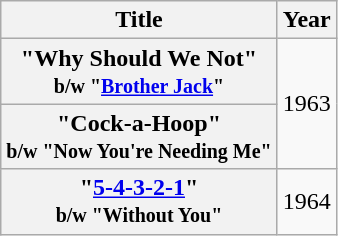<table class="wikitable">
<tr>
<th>Title</th>
<th>Year</th>
</tr>
<tr>
<th>"Why Should We Not"<br><small>b/w "<a href='#'>Brother Jack</a>"</small></th>
<td rowspan="2">1963</td>
</tr>
<tr>
<th>"Cock-a-Hoop"<br><small>b/w "Now You're Needing Me"</small></th>
</tr>
<tr>
<th>"<a href='#'>5-4-3-2-1</a>"<br><small>b/w "Without You"</small></th>
<td>1964</td>
</tr>
</table>
